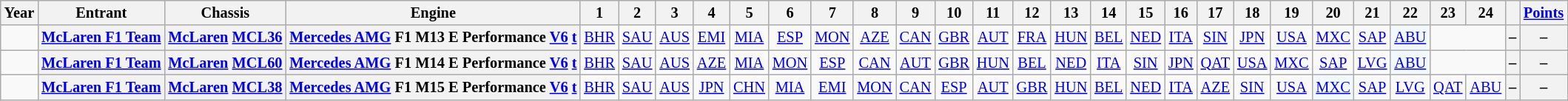<table class="wikitable" style="text-align:center; font-size:85%">
<tr>
<th>Year</th>
<th>Entrant</th>
<th>Chassis</th>
<th>Engine</th>
<th>1</th>
<th>2</th>
<th>3</th>
<th>4</th>
<th>5</th>
<th>6</th>
<th>7</th>
<th>8</th>
<th>9</th>
<th>10</th>
<th>11</th>
<th>12</th>
<th>13</th>
<th>14</th>
<th>15</th>
<th>16</th>
<th>17</th>
<th>18</th>
<th>19</th>
<th>20</th>
<th>21</th>
<th>22</th>
<th>23</th>
<th>24</th>
<th></th>
<th><a href='#'>Points</a></th>
</tr>
<tr>
<td id=2022R></td>
<th nowrap><a href='#'>McLaren F1 Team</a></th>
<th nowrap><a href='#'>McLaren</a> <a href='#'>MCL36</a></th>
<th nowrap><a href='#'>Mercedes AMG</a> F1 M13 E Performance <a href='#'>V6</a> <a href='#'>t</a></th>
<td><a href='#'>BHR</a></td>
<td><a href='#'>SAU</a></td>
<td><a href='#'>AUS</a></td>
<td><a href='#'>EMI</a></td>
<td><a href='#'>MIA</a></td>
<td><a href='#'>ESP</a></td>
<td><a href='#'>MON</a></td>
<td><a href='#'>AZE</a></td>
<td><a href='#'>CAN</a></td>
<td><a href='#'>GBR</a></td>
<td><a href='#'>AUT</a></td>
<td><a href='#'>FRA</a></td>
<td><a href='#'>HUN</a></td>
<td><a href='#'>BEL</a></td>
<td><a href='#'>NED</a></td>
<td><a href='#'>ITA</a></td>
<td><a href='#'>SIN</a></td>
<td><a href='#'>JPN</a></td>
<td><a href='#'>USA</a></td>
<td><a href='#'>MXC</a></td>
<td><a href='#'>SAP</a></td>
<td style="background:#F1F8FF;"><a href='#'>ABU</a><br></td>
<td colspan=2></td>
<th>–</th>
<th>–</th>
</tr>
<tr>
<td id=2022R></td>
<th nowrap><a href='#'>McLaren F1 Team</a></th>
<th nowrap><a href='#'>McLaren</a> <a href='#'>MCL60</a></th>
<th nowrap><a href='#'>Mercedes AMG</a> F1 M14 E Performance <a href='#'>V6</a> <a href='#'>t</a></th>
<td><a href='#'>BHR</a></td>
<td><a href='#'>SAU</a></td>
<td><a href='#'>AUS</a></td>
<td><a href='#'>AZE</a></td>
<td><a href='#'>MIA</a></td>
<td><a href='#'>MON</a></td>
<td><a href='#'>ESP</a></td>
<td><a href='#'>CAN</a></td>
<td><a href='#'>AUT</a></td>
<td><a href='#'>GBR</a></td>
<td><a href='#'>HUN</a></td>
<td><a href='#'>BEL</a></td>
<td><a href='#'>NED</a></td>
<td><a href='#'>ITA</a></td>
<td><a href='#'>SIN</a></td>
<td><a href='#'>JPN</a></td>
<td><a href='#'>QAT</a></td>
<td><a href='#'>USA</a></td>
<td><a href='#'>MXC</a></td>
<td><a href='#'>SAP</a></td>
<td><a href='#'>LVG</a></td>
<td style="background:#F1F8FF;"><a href='#'>ABU</a><br></td>
<td colspan=2></td>
<th>–</th>
<th>–</th>
</tr>
<tr>
<td id=2024R></td>
<th nowrap><a href='#'>McLaren F1 Team</a></th>
<th nowrap><a href='#'>McLaren</a> <a href='#'>MCL38</a></th>
<th nowrap><a href='#'>Mercedes AMG</a> F1 M15 E Performance <a href='#'>V6</a> <a href='#'>t</a></th>
<td><a href='#'>BHR</a></td>
<td><a href='#'>SAU</a></td>
<td><a href='#'>AUS</a></td>
<td><a href='#'>JPN</a></td>
<td><a href='#'>CHN</a></td>
<td><a href='#'>MIA</a></td>
<td><a href='#'>EMI</a></td>
<td><a href='#'>MON</a></td>
<td><a href='#'>CAN</a></td>
<td><a href='#'>ESP</a></td>
<td><a href='#'>AUT</a></td>
<td><a href='#'>GBR</a></td>
<td><a href='#'>HUN</a></td>
<td><a href='#'>BEL</a></td>
<td><a href='#'>NED</a></td>
<td><a href='#'>ITA</a></td>
<td><a href='#'>AZE</a></td>
<td><a href='#'>SIN</a></td>
<td><a href='#'>USA</a></td>
<td style="background:#F1F8FF;"><a href='#'>MXC</a><br></td>
<td><a href='#'>SAP</a></td>
<td><a href='#'>LVG</a></td>
<td><a href='#'>QAT</a></td>
<td><a href='#'>ABU</a></td>
<th>–</th>
<th>–<br></th>
</tr>
</table>
